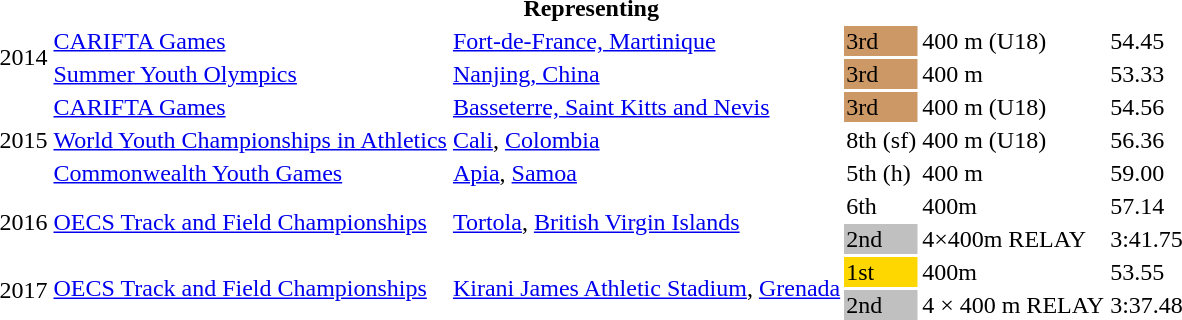<table>
<tr>
<th colspan="6">Representing </th>
</tr>
<tr>
<td rowspan=2>2014</td>
<td><a href='#'>CARIFTA Games</a></td>
<td><a href='#'>Fort-de-France, Martinique</a></td>
<td bgcolor=cc9966>3rd</td>
<td>400 m (U18)</td>
<td>54.45</td>
</tr>
<tr>
<td><a href='#'>Summer Youth Olympics</a></td>
<td><a href='#'>Nanjing, China</a></td>
<td bgcolor=cc9966>3rd</td>
<td>400 m</td>
<td>53.33</td>
</tr>
<tr>
<td rowspan=3>2015</td>
<td><a href='#'>CARIFTA Games</a></td>
<td><a href='#'>Basseterre, Saint Kitts and Nevis</a></td>
<td bgcolor=cc9966>3rd</td>
<td>400 m (U18)</td>
<td>54.56</td>
</tr>
<tr>
<td><a href='#'>World Youth Championships in Athletics</a></td>
<td><a href='#'>Cali</a>, <a href='#'>Colombia</a></td>
<td>8th (sf)</td>
<td>400 m (U18)</td>
<td>56.36</td>
</tr>
<tr>
<td><a href='#'>Commonwealth Youth Games</a></td>
<td><a href='#'>Apia</a>, <a href='#'>Samoa</a></td>
<td>5th (h)</td>
<td>400 m</td>
<td>59.00</td>
</tr>
<tr>
<td rowspan=2>2016</td>
<td rowspan=2><a href='#'>OECS Track and Field Championships</a></td>
<td rowspan=2><a href='#'>Tortola</a>, <a href='#'>British Virgin Islands</a></td>
<td bgcolor=>6th</td>
<td>400m</td>
<td>57.14</td>
</tr>
<tr>
<td bgcolor="SILVER">2nd</td>
<td>4×400m RELAY</td>
<td>3:41.75</td>
</tr>
<tr>
<td rowspan=3>2017</td>
<td rowspan=2><a href='#'>OECS Track and Field Championships</a></td>
<td rowspan=2><a href='#'>Kirani James Athletic Stadium</a>, <a href='#'>Grenada</a></td>
<td bgcolor="Gold">1st</td>
<td>400m</td>
<td>53.55</td>
</tr>
<tr>
<td bgcolor="SILVER">2nd</td>
<td>4 × 400 m RELAY</td>
<td>3:37.48</td>
</tr>
<tr>
</tr>
</table>
